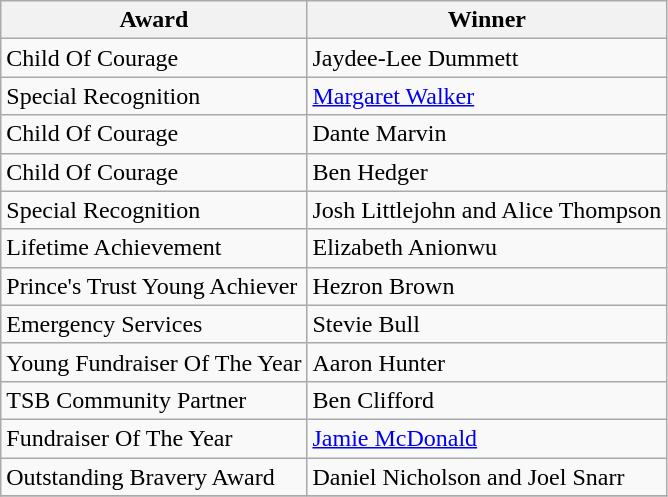<table class="wikitable sortable">
<tr>
<th>Award</th>
<th>Winner</th>
</tr>
<tr>
<td>Child Of Courage</td>
<td>Jaydee-Lee Dummett</td>
</tr>
<tr>
<td>Special Recognition</td>
<td><a href='#'> Margaret Walker</a></td>
</tr>
<tr>
<td>Child Of Courage</td>
<td>Dante Marvin</td>
</tr>
<tr>
<td>Child Of Courage</td>
<td>Ben Hedger</td>
</tr>
<tr>
<td>Special Recognition</td>
<td>Josh Littlejohn and Alice Thompson</td>
</tr>
<tr>
<td>Lifetime Achievement</td>
<td>Elizabeth Anionwu</td>
</tr>
<tr>
<td>Prince's Trust Young Achiever</td>
<td>Hezron Brown</td>
</tr>
<tr>
<td>Emergency Services</td>
<td>Stevie Bull</td>
</tr>
<tr>
<td>Young Fundraiser Of The Year</td>
<td>Aaron Hunter</td>
</tr>
<tr>
<td>TSB Community Partner</td>
<td>Ben Clifford</td>
</tr>
<tr>
<td>Fundraiser Of The Year</td>
<td><a href='#'>Jamie McDonald</a></td>
</tr>
<tr>
<td>Outstanding Bravery Award</td>
<td>Daniel Nicholson and Joel Snarr</td>
</tr>
<tr>
</tr>
</table>
